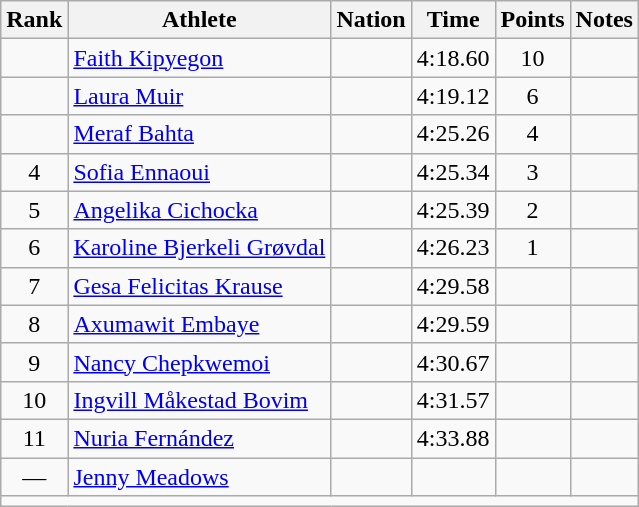<table class="wikitable sortable" style="text-align:center;">
<tr>
<th scope="col" style="width: 10px;">Rank</th>
<th scope="col">Athlete</th>
<th scope="col">Nation</th>
<th scope="col">Time</th>
<th scope="col">Points</th>
<th scope="col">Notes</th>
</tr>
<tr>
<td></td>
<td align=left><a href='#'>Faith Kipyegon</a></td>
<td align=left></td>
<td>4:18.60</td>
<td>10</td>
<td></td>
</tr>
<tr>
<td></td>
<td align=left><a href='#'>Laura Muir</a></td>
<td align=left></td>
<td>4:19.12</td>
<td>6</td>
<td></td>
</tr>
<tr>
<td></td>
<td align=left><a href='#'>Meraf Bahta</a></td>
<td align=left></td>
<td>4:25.26</td>
<td>4</td>
<td></td>
</tr>
<tr>
<td>4</td>
<td align=left><a href='#'>Sofia Ennaoui</a></td>
<td align=left></td>
<td>4:25.34</td>
<td>3</td>
<td></td>
</tr>
<tr>
<td>5</td>
<td align=left><a href='#'>Angelika Cichocka</a></td>
<td align=left></td>
<td>4:25.39</td>
<td>2</td>
<td><strong></strong></td>
</tr>
<tr>
<td>6</td>
<td align=left><a href='#'>Karoline Bjerkeli Grøvdal</a></td>
<td align=left></td>
<td>4:26.23</td>
<td>1</td>
<td></td>
</tr>
<tr>
<td>7</td>
<td align=left><a href='#'>Gesa Felicitas Krause</a></td>
<td align=left></td>
<td>4:29.58</td>
<td></td>
<td></td>
</tr>
<tr>
<td>8</td>
<td align=left><a href='#'>Axumawit Embaye</a></td>
<td align=left></td>
<td>4:29.59</td>
<td></td>
<td></td>
</tr>
<tr>
<td>9</td>
<td align=left><a href='#'>Nancy Chepkwemoi</a></td>
<td align=left></td>
<td>4:30.67</td>
<td></td>
<td></td>
</tr>
<tr>
<td>10</td>
<td align=left><a href='#'>Ingvill Måkestad Bovim</a></td>
<td align=left></td>
<td>4:31.57</td>
<td></td>
<td></td>
</tr>
<tr>
<td>11</td>
<td align=left><a href='#'>Nuria Fernández</a></td>
<td align=left></td>
<td>4:33.88</td>
<td></td>
<td></td>
</tr>
<tr>
<td>—</td>
<td align=left><a href='#'>Jenny Meadows</a></td>
<td align=left></td>
<td></td>
<td></td>
<td></td>
</tr>
<tr class="sortbottom">
<td colspan="6"></td>
</tr>
</table>
